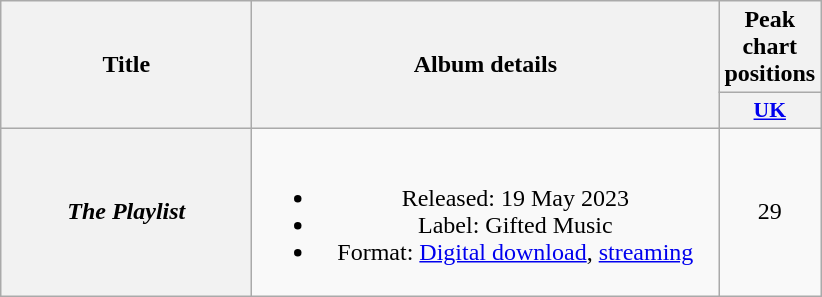<table class="wikitable plainrowheaders" style="text-align:center;">
<tr>
<th scope="col" rowspan="2" style="width:10em;">Title</th>
<th scope="col" rowspan="2" style="width:19em;">Album details</th>
<th scope="col" colspan="1">Peak chart positions</th>
</tr>
<tr>
<th scope="col" style="width:3em;font-size:90%;"><a href='#'>UK</a></th>
</tr>
<tr>
<th scope="row"><em>The Playlist</em></th>
<td><br><ul><li>Released: 19 May 2023</li><li>Label: Gifted Music</li><li>Format: <a href='#'>Digital download</a>, <a href='#'>streaming</a></li></ul></td>
<td>29</td>
</tr>
</table>
